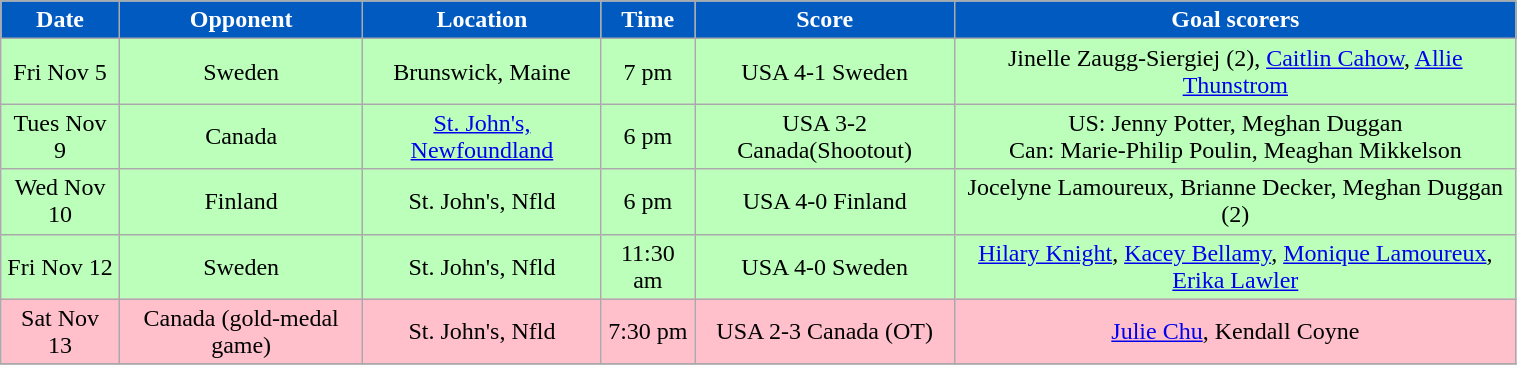<table class="wikitable" style="width:80%;">
<tr style="text-align:center; background:#005ac0; color:#fff;">
<td><strong>Date</strong></td>
<td><strong>Opponent</strong></td>
<td><strong>Location</strong></td>
<td><strong>Time</strong></td>
<td><strong>Score</strong></td>
<td><strong>Goal scorers</strong></td>
</tr>
<tr style="text-align:center;" bgcolor="bbffbb">
<td>Fri Nov 5</td>
<td>Sweden</td>
<td>Brunswick, Maine</td>
<td>7 pm</td>
<td>USA 4-1 Sweden </td>
<td>Jinelle Zaugg-Siergiej (2), <a href='#'>Caitlin Cahow</a>, <a href='#'>Allie Thunstrom</a></td>
</tr>
<tr style="text-align:center;" bgcolor="bbffbb">
<td>Tues Nov 9</td>
<td>Canada</td>
<td><a href='#'>St. John's, Newfoundland</a></td>
<td>6 pm</td>
<td>USA 3-2 Canada(Shootout)</td>
<td>US: Jenny Potter, Meghan Duggan <br> Can: Marie-Philip Poulin, Meaghan Mikkelson</td>
</tr>
<tr style="text-align:center;" bgcolor="bbffbb">
<td>Wed Nov 10</td>
<td>Finland</td>
<td>St. John's, Nfld</td>
<td>6 pm</td>
<td>USA 4-0 Finland</td>
<td>Jocelyne Lamoureux, Brianne Decker, Meghan Duggan (2)</td>
</tr>
<tr style="text-align:center;" bgcolor="bbffbb">
<td>Fri Nov 12</td>
<td>Sweden</td>
<td>St. John's, Nfld</td>
<td>11:30 am</td>
<td>USA 4-0 Sweden</td>
<td><a href='#'>Hilary Knight</a>, <a href='#'>Kacey Bellamy</a>, <a href='#'>Monique Lamoureux</a>, <a href='#'>Erika Lawler</a></td>
</tr>
<tr style="text-align:center;" bgcolor="pink">
<td>Sat Nov 13</td>
<td>Canada (gold-medal game)</td>
<td>St. John's, Nfld</td>
<td>7:30 pm</td>
<td>USA 2-3 Canada (OT) </td>
<td><a href='#'>Julie Chu</a>, Kendall Coyne</td>
</tr>
<tr style="text-align:center;" bgcolor="">
</tr>
</table>
